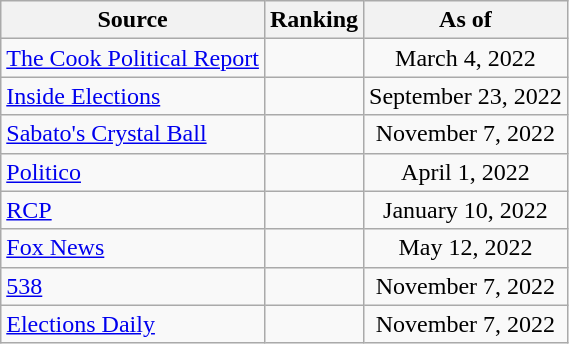<table class="wikitable" style="text-align:center">
<tr>
<th>Source</th>
<th>Ranking</th>
<th>As of</th>
</tr>
<tr>
<td align=left><a href='#'>The Cook Political Report</a></td>
<td></td>
<td>March 4, 2022</td>
</tr>
<tr>
<td align=left><a href='#'>Inside Elections</a></td>
<td></td>
<td>September 23, 2022</td>
</tr>
<tr>
<td align=left><a href='#'>Sabato's Crystal Ball</a></td>
<td></td>
<td>November 7, 2022</td>
</tr>
<tr>
<td align="left"><a href='#'>Politico</a></td>
<td></td>
<td>April 1, 2022</td>
</tr>
<tr>
<td align=left><a href='#'>RCP</a></td>
<td></td>
<td>January 10, 2022</td>
</tr>
<tr>
<td align=left><a href='#'>Fox News</a></td>
<td></td>
<td>May 12, 2022</td>
</tr>
<tr>
<td align="left"><a href='#'>538</a></td>
<td></td>
<td>November 7, 2022</td>
</tr>
<tr>
<td align="left"><a href='#'>Elections Daily</a></td>
<td></td>
<td>November 7, 2022</td>
</tr>
</table>
